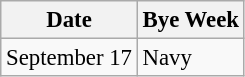<table class="wikitable" style="font-size:95%;">
<tr>
<th>Date</th>
<th colspan="3">Bye Week</th>
</tr>
<tr>
<td>September 17</td>
<td>Navy</td>
</tr>
</table>
